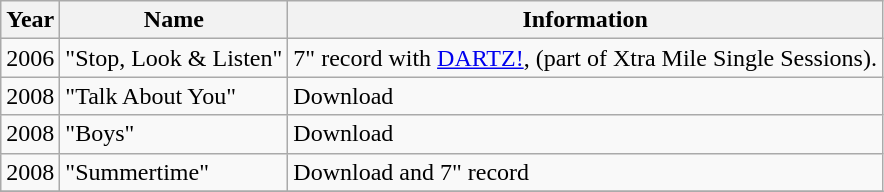<table class="wikitable">
<tr>
<th>Year</th>
<th>Name</th>
<th>Information</th>
</tr>
<tr>
<td>2006</td>
<td>"Stop, Look & Listen"</td>
<td>7" record with <a href='#'>DARTZ!</a>, (part of Xtra Mile Single Sessions).</td>
</tr>
<tr>
<td>2008</td>
<td>"Talk About You"</td>
<td>Download</td>
</tr>
<tr>
<td>2008</td>
<td>"Boys"</td>
<td>Download</td>
</tr>
<tr>
<td>2008</td>
<td>"Summertime"</td>
<td>Download and 7" record</td>
</tr>
<tr>
</tr>
</table>
